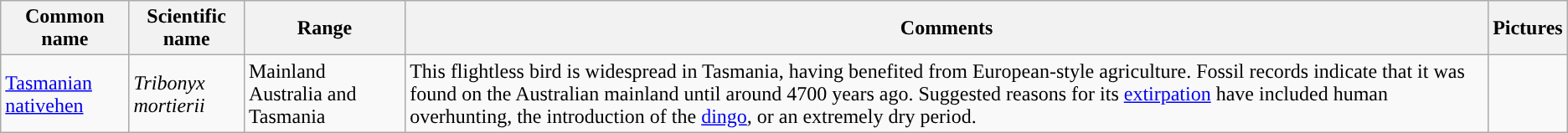<table class="wikitable">
<tr>
<th>Common name</th>
<th>Scientific name</th>
<th>Range</th>
<th class="unsortable">Comments</th>
<th class="unsortable">Pictures</th>
</tr>
<tr>
<td><a href='#'>Tasmanian nativehen</a></td>
<td><em>Tribonyx mortierii</em></td>
<td>Mainland Australia and Tasmania</td>
<td>This flightless bird is widespread in Tasmania, having benefited from European-style agriculture. Fossil records indicate that it was found on the Australian mainland until around 4700 years ago. Suggested reasons for its <a href='#'>extirpation</a> have included human overhunting, the introduction of the <a href='#'>dingo</a>, or an extremely dry period.</td>
<td></td>
</tr>
</table>
